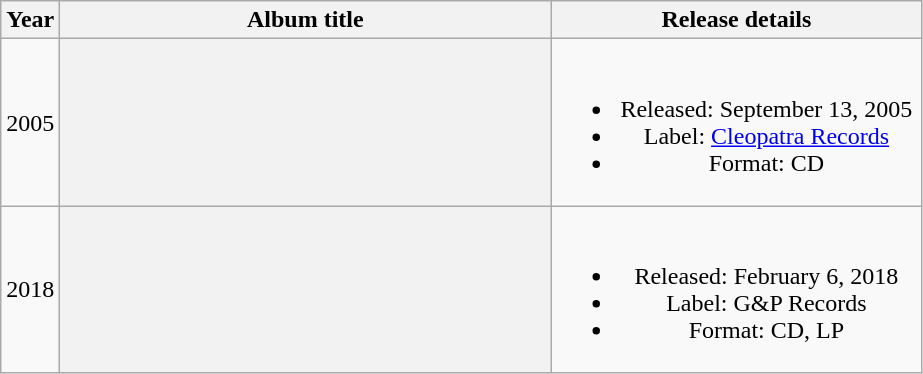<table class="wikitable plainrowheaders" style="text-align:center;">
<tr>
<th>Year</th>
<th scope="col" rowspan="1" style="width:20em">Album title</th>
<th scope="col" rowspan="1" style="width:15em">Release details</th>
</tr>
<tr>
<td>2005</td>
<th></th>
<td><br><ul><li>Released: September 13, 2005</li><li>Label: <a href='#'>Cleopatra Records</a></li><li>Format: CD</li></ul></td>
</tr>
<tr>
<td>2018</td>
<th></th>
<td><br><ul><li>Released: February 6, 2018</li><li>Label: G&P Records</li><li>Format: CD, LP</li></ul></td>
</tr>
</table>
